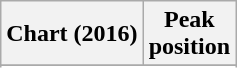<table class="wikitable plainrowheaders sortable" style="text-align:center;">
<tr>
<th scope="col">Chart (2016)</th>
<th scope="col">Peak<br>position</th>
</tr>
<tr>
</tr>
<tr>
</tr>
</table>
